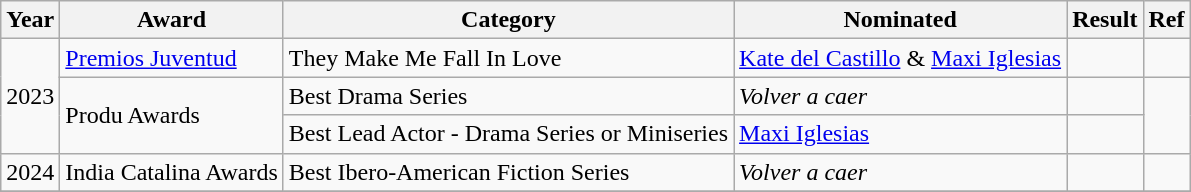<table class="wikitable plainrowheaders">
<tr>
<th scope="col">Year</th>
<th scope="col">Award</th>
<th scope="col">Category</th>
<th scope="col">Nominated</th>
<th scope="col">Result</th>
<th scope="col">Ref</th>
</tr>
<tr>
<td rowspan="3">2023</td>
<td><a href='#'>Premios Juventud</a></td>
<td>They Make Me Fall In Love</td>
<td><a href='#'>Kate del Castillo</a> & <a href='#'>Maxi Iglesias</a></td>
<td></td>
<td align="center"></td>
</tr>
<tr>
<td rowspan="2">Produ Awards</td>
<td>Best Drama Series</td>
<td><em>Volver a caer</em></td>
<td></td>
<td align="center" rowspan="2"></td>
</tr>
<tr>
<td>Best Lead Actor - Drama Series or Miniseries</td>
<td><a href='#'>Maxi Iglesias</a></td>
<td></td>
</tr>
<tr>
<td>2024</td>
<td>India Catalina Awards</td>
<td>Best Ibero-American Fiction Series</td>
<td><em>Volver a caer</em></td>
<td></td>
<td align="center"></td>
</tr>
<tr>
</tr>
</table>
